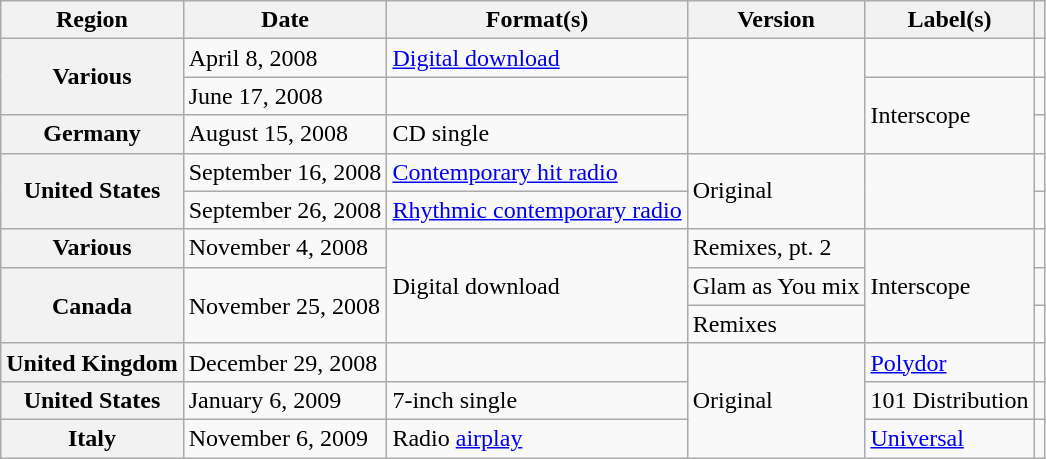<table class="wikitable plainrowheaders">
<tr>
<th scope="col">Region</th>
<th scope="col">Date</th>
<th scope="col">Format(s)</th>
<th scope="col">Version</th>
<th scope="col">Label(s)</th>
<th scope="col"></th>
</tr>
<tr>
<th scope="row" rowspan="2">Various</th>
<td>April 8, 2008</td>
<td><a href='#'>Digital download</a></td>
<td rowspan="3"></td>
<td></td>
<td style="text-align:center;"> <br></td>
</tr>
<tr>
<td>June 17, 2008</td>
<td></td>
<td rowspan="2">Interscope</td>
<td style="text-align:center;"></td>
</tr>
<tr>
<th scope="row">Germany</th>
<td>August 15, 2008</td>
<td>CD single</td>
<td style="text-align:center;"></td>
</tr>
<tr>
<th scope="row" rowspan="2">United States</th>
<td>September 16, 2008</td>
<td><a href='#'>Contemporary hit radio</a></td>
<td rowspan="2">Original</td>
<td rowspan="2"></td>
<td style="text-align:center;"></td>
</tr>
<tr>
<td>September 26, 2008</td>
<td><a href='#'>Rhythmic contemporary radio</a></td>
<td style="text-align:center;"></td>
</tr>
<tr>
<th scope="row">Various</th>
<td>November 4, 2008</td>
<td rowspan="3">Digital download</td>
<td>Remixes, pt. 2</td>
<td rowspan="3">Interscope</td>
<td style="text-align:center;"></td>
</tr>
<tr>
<th scope="row" rowspan="2">Canada</th>
<td rowspan="2">November 25, 2008</td>
<td>Glam as You mix</td>
<td style="text-align:center;"></td>
</tr>
<tr>
<td>Remixes</td>
<td style="text-align:center;"></td>
</tr>
<tr>
<th scope="row">United Kingdom</th>
<td>December 29, 2008</td>
<td></td>
<td rowspan="3">Original</td>
<td><a href='#'>Polydor</a></td>
<td style="text-align:center;"> <br></td>
</tr>
<tr>
<th scope="row">United States</th>
<td>January 6, 2009</td>
<td>7-inch single</td>
<td>101 Distribution</td>
<td style="text-align:center;"></td>
</tr>
<tr>
<th scope="row">Italy</th>
<td>November 6, 2009</td>
<td>Radio <a href='#'>airplay</a></td>
<td><a href='#'>Universal</a></td>
<td style="text-align:center;"></td>
</tr>
</table>
